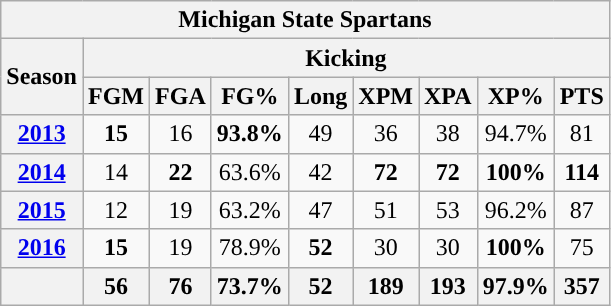<table class="wikitable" style="text-align:center;">
<tr>
<th colspan="9">Michigan State Spartans</th>
</tr>
<tr>
<th rowspan="2">Season</th>
<th colspan="8">Kicking</th>
</tr>
<tr>
<th>FGM</th>
<th>FGA</th>
<th>FG%</th>
<th>Long</th>
<th>XPM</th>
<th>XPA</th>
<th>XP%</th>
<th>PTS</th>
</tr>
<tr>
<th><a href='#'>2013</a></th>
<td><strong>15</strong></td>
<td>16</td>
<td><strong>93.8%</strong></td>
<td>49</td>
<td>36</td>
<td>38</td>
<td>94.7%</td>
<td>81</td>
</tr>
<tr>
<th><a href='#'>2014</a></th>
<td>14</td>
<td><strong>22</strong></td>
<td>63.6%</td>
<td>42</td>
<td><strong>72</strong></td>
<td><strong>72</strong></td>
<td><strong>100%</strong></td>
<td><strong>114</strong></td>
</tr>
<tr>
<th><a href='#'>2015</a></th>
<td>12</td>
<td>19</td>
<td>63.2%</td>
<td>47</td>
<td>51</td>
<td>53</td>
<td>96.2%</td>
<td>87</td>
</tr>
<tr>
<th><a href='#'>2016</a></th>
<td><strong>15</strong></td>
<td>19</td>
<td>78.9%</td>
<td><strong>52</strong></td>
<td>30</td>
<td>30</td>
<td><strong>100%</strong></td>
<td>75</td>
</tr>
<tr>
<th></th>
<th>56</th>
<th>76</th>
<th>73.7%</th>
<th>52</th>
<th>189</th>
<th>193</th>
<th>97.9%</th>
<th>357</th>
</tr>
</table>
